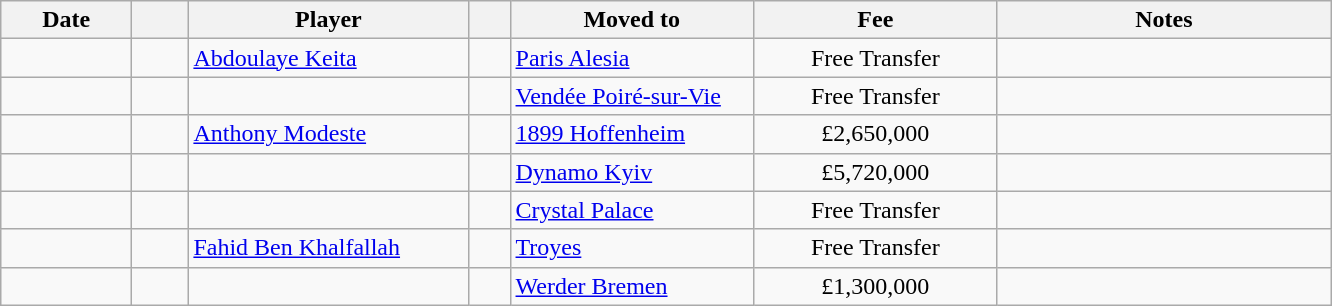<table class="wikitable sortable">
<tr>
<th style="width:80px;">Date</th>
<th style="width:30px;"></th>
<th style="width:180px;">Player</th>
<th style="width:20px;"></th>
<th style="width:155px;">Moved to</th>
<th style="width:155px;" class="unsortable">Fee</th>
<th style="width:215px;" class="unsortable">Notes</th>
</tr>
<tr>
<td></td>
<td align=center></td>
<td> <a href='#'>Abdoulaye Keita</a></td>
<td></td>
<td> <a href='#'>Paris Alesia</a></td>
<td align=center>Free Transfer</td>
<td align=center></td>
</tr>
<tr>
<td></td>
<td align=center></td>
<td> </td>
<td></td>
<td> <a href='#'>Vendée Poiré-sur-Vie</a></td>
<td align=center>Free Transfer</td>
<td align=center></td>
</tr>
<tr>
<td></td>
<td align=center></td>
<td> <a href='#'>Anthony Modeste</a></td>
<td></td>
<td> <a href='#'>1899 Hoffenheim</a></td>
<td align=center>£2,650,000</td>
<td align=center></td>
</tr>
<tr>
<td></td>
<td align=center></td>
<td> </td>
<td></td>
<td> <a href='#'>Dynamo Kyiv</a></td>
<td align=center>£5,720,000</td>
<td align=center></td>
</tr>
<tr>
<td></td>
<td align=center></td>
<td> </td>
<td></td>
<td> <a href='#'>Crystal Palace</a></td>
<td align=center>Free Transfer</td>
<td align=center></td>
</tr>
<tr>
<td></td>
<td align=center></td>
<td> <a href='#'>Fahid Ben Khalfallah</a></td>
<td></td>
<td> <a href='#'>Troyes</a></td>
<td align=center>Free Transfer</td>
<td align=center></td>
</tr>
<tr>
<td></td>
<td align=center></td>
<td> </td>
<td></td>
<td> <a href='#'>Werder Bremen</a></td>
<td align=center>£1,300,000</td>
<td align=center></td>
</tr>
</table>
